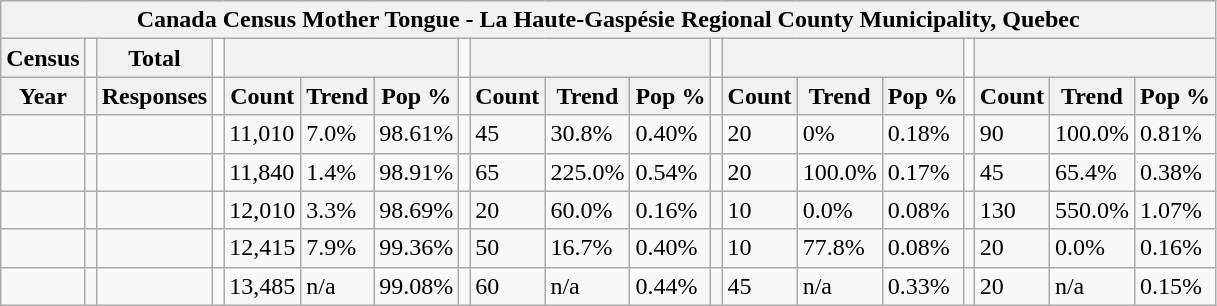<table class="wikitable">
<tr>
<th colspan="19">Canada Census Mother Tongue - La Haute-Gaspésie Regional County Municipality, Quebec</th>
</tr>
<tr>
<th>Census</th>
<td></td>
<th>Total</th>
<td colspan="1"></td>
<th colspan="3"></th>
<td colspan="1"></td>
<th colspan="3"></th>
<td colspan="1"></td>
<th colspan="3"></th>
<td colspan="1"></td>
<th colspan="3"></th>
</tr>
<tr>
<th>Year</th>
<td></td>
<th>Responses</th>
<td></td>
<th>Count</th>
<th>Trend</th>
<th>Pop %</th>
<td></td>
<th>Count</th>
<th>Trend</th>
<th>Pop %</th>
<td></td>
<th>Count</th>
<th>Trend</th>
<th>Pop %</th>
<td></td>
<th>Count</th>
<th>Trend</th>
<th>Pop %</th>
</tr>
<tr>
<td></td>
<td></td>
<td></td>
<td></td>
<td>11,010</td>
<td> 7.0%</td>
<td>98.61%</td>
<td></td>
<td>45</td>
<td> 30.8%</td>
<td>0.40%</td>
<td></td>
<td>20</td>
<td> 0%</td>
<td>0.18%</td>
<td></td>
<td>90</td>
<td> 100.0%</td>
<td>0.81%</td>
</tr>
<tr>
<td></td>
<td></td>
<td></td>
<td></td>
<td>11,840</td>
<td> 1.4%</td>
<td>98.91%</td>
<td></td>
<td>65</td>
<td> 225.0%</td>
<td>0.54%</td>
<td></td>
<td>20</td>
<td> 100.0%</td>
<td>0.17%</td>
<td></td>
<td>45</td>
<td> 65.4%</td>
<td>0.38%</td>
</tr>
<tr>
<td></td>
<td></td>
<td></td>
<td></td>
<td>12,010</td>
<td> 3.3%</td>
<td>98.69%</td>
<td></td>
<td>20</td>
<td> 60.0%</td>
<td>0.16%</td>
<td></td>
<td>10</td>
<td> 0.0%</td>
<td>0.08%</td>
<td></td>
<td>130</td>
<td> 550.0%</td>
<td>1.07%</td>
</tr>
<tr>
<td></td>
<td></td>
<td></td>
<td></td>
<td>12,415</td>
<td> 7.9%</td>
<td>99.36%</td>
<td></td>
<td>50</td>
<td> 16.7%</td>
<td>0.40%</td>
<td></td>
<td>10</td>
<td> 77.8%</td>
<td>0.08%</td>
<td></td>
<td>20</td>
<td> 0.0%</td>
<td>0.16%</td>
</tr>
<tr>
<td></td>
<td></td>
<td></td>
<td></td>
<td>13,485</td>
<td>n/a</td>
<td>99.08%</td>
<td></td>
<td>60</td>
<td>n/a</td>
<td>0.44%</td>
<td></td>
<td>45</td>
<td>n/a</td>
<td>0.33%</td>
<td></td>
<td>20</td>
<td>n/a</td>
<td>0.15%</td>
</tr>
</table>
